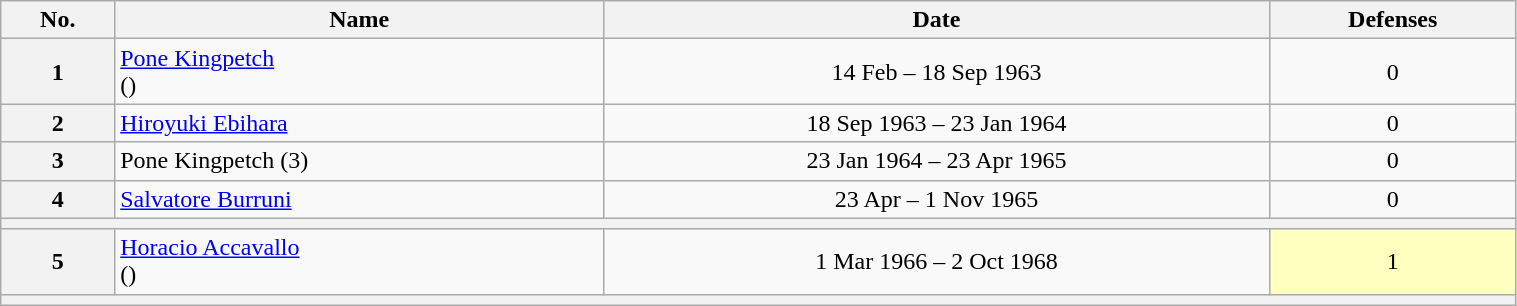<table class="wikitable sortable" style="width:80%">
<tr>
<th>No.</th>
<th>Name</th>
<th>Date</th>
<th>Defenses</th>
</tr>
<tr align=center>
<th>1</th>
<td align=left><a href='#'>Pone Kingpetch</a><br>()</td>
<td>14 Feb – 18 Sep 1963</td>
<td>0</td>
</tr>
<tr align=center>
<th>2</th>
<td align=left><a href='#'>Hiroyuki Ebihara</a></td>
<td>18 Sep 1963 – 23 Jan 1964</td>
<td>0</td>
</tr>
<tr align=center>
<th>3</th>
<td align=left>Pone Kingpetch (3)</td>
<td>23 Jan 1964 – 23 Apr 1965</td>
<td>0</td>
</tr>
<tr align=center>
<th>4</th>
<td align=left><a href='#'>Salvatore Burruni</a></td>
<td>23 Apr – 1 Nov 1965</td>
<td>0</td>
</tr>
<tr align=center>
<th colspan=4></th>
</tr>
<tr align=center>
<th>5</th>
<td align=left><a href='#'>Horacio Accavallo</a><br>()</td>
<td>1 Mar 1966 – 2 Oct 1968</td>
<td style="background:#ffffbf;">1</td>
</tr>
<tr align=center>
<th colspan=4></th>
</tr>
</table>
